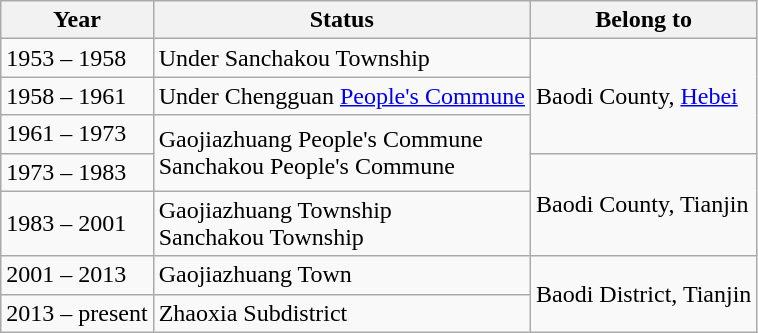<table class="wikitable">
<tr>
<th>Year</th>
<th>Status</th>
<th>Belong to</th>
</tr>
<tr>
<td>1953 – 1958</td>
<td>Under Sanchakou Township</td>
<td rowspan="3">Baodi County, <a href='#'>Hebei</a></td>
</tr>
<tr>
<td>1958 – 1961</td>
<td>Under Chengguan <a href='#'>People's Commune</a></td>
</tr>
<tr>
<td>1961 – 1973</td>
<td rowspan="2">Gaojiazhuang People's Commune<br>Sanchakou People's Commune</td>
</tr>
<tr>
<td>1973 – 1983</td>
<td rowspan="2">Baodi County, Tianjin</td>
</tr>
<tr>
<td>1983 – 2001</td>
<td>Gaojiazhuang Township<br>Sanchakou Township</td>
</tr>
<tr>
<td>2001 – 2013</td>
<td>Gaojiazhuang Town</td>
<td rowspan="2">Baodi District, Tianjin</td>
</tr>
<tr>
<td>2013 – present</td>
<td>Zhaoxia Subdistrict</td>
</tr>
</table>
